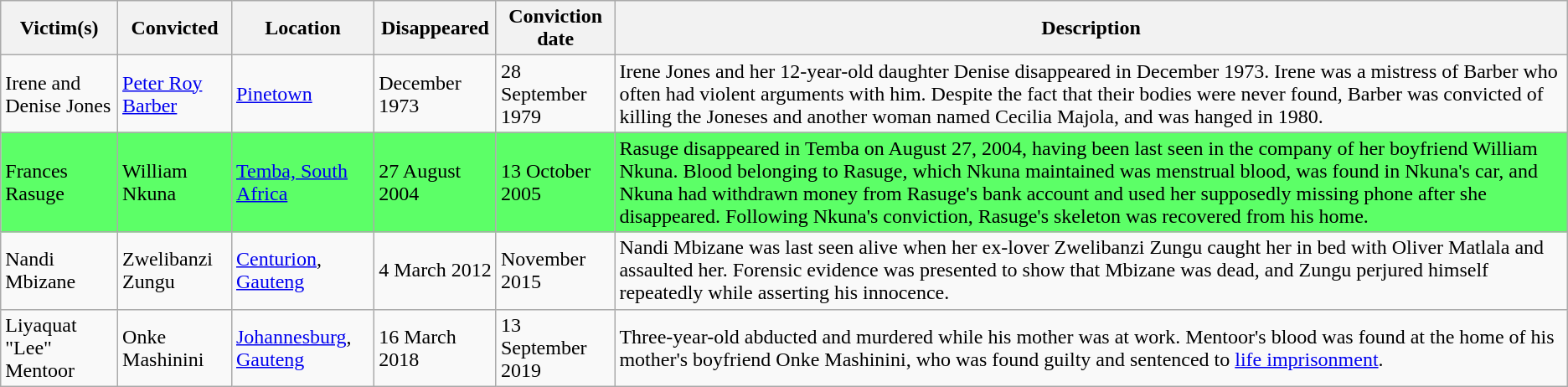<table class="wikitable sortable">
<tr>
<th scope="col">Victim(s)</th>
<th scope="col">Convicted</th>
<th scope="col">Location</th>
<th scope="col">Disappeared</th>
<th scope="col">Conviction date</th>
<th scope="col">Description</th>
</tr>
<tr>
<td>Irene and Denise Jones</td>
<td><a href='#'>Peter Roy Barber</a></td>
<td><a href='#'>Pinetown</a></td>
<td>December 1973</td>
<td>28 September 1979</td>
<td>Irene Jones and her 12-year-old daughter Denise disappeared in December 1973. Irene was a mistress of Barber who often had violent arguments with him. Despite the fact that their bodies were never found, Barber was convicted of killing the Joneses and another woman named Cecilia Majola, and was hanged in 1980.</td>
</tr>
<tr style="background:#5CFF67;">
<td>Frances Rasuge</td>
<td>William Nkuna</td>
<td><a href='#'>Temba, South Africa</a></td>
<td>27 August 2004</td>
<td>13 October 2005</td>
<td>Rasuge disappeared in Temba on August 27, 2004, having been last seen in the company of her boyfriend William Nkuna. Blood belonging to Rasuge, which Nkuna maintained was menstrual blood, was found in Nkuna's car, and Nkuna had withdrawn money from Rasuge's bank account and used her supposedly missing phone after she disappeared. Following Nkuna's conviction, Rasuge's skeleton was recovered from his home.</td>
</tr>
<tr>
<td>Nandi Mbizane</td>
<td>Zwelibanzi Zungu</td>
<td><a href='#'>Centurion</a>, <a href='#'>Gauteng</a></td>
<td>4 March 2012</td>
<td>November 2015</td>
<td>Nandi Mbizane was last seen alive when her ex-lover Zwelibanzi Zungu caught her in bed with Oliver Matlala and assaulted her. Forensic evidence was presented to show that Mbizane was dead, and Zungu perjured himself repeatedly while asserting his innocence.</td>
</tr>
<tr>
<td>Liyaquat "Lee" Mentoor</td>
<td>Onke Mashinini</td>
<td><a href='#'>Johannesburg</a>, <a href='#'>Gauteng</a></td>
<td>16 March 2018</td>
<td>13 September 2019</td>
<td>Three-year-old abducted and murdered while his mother was at work. Mentoor's blood was found at the home of his mother's boyfriend Onke Mashinini, who was found guilty and sentenced to <a href='#'>life imprisonment</a>.</td>
</tr>
</table>
